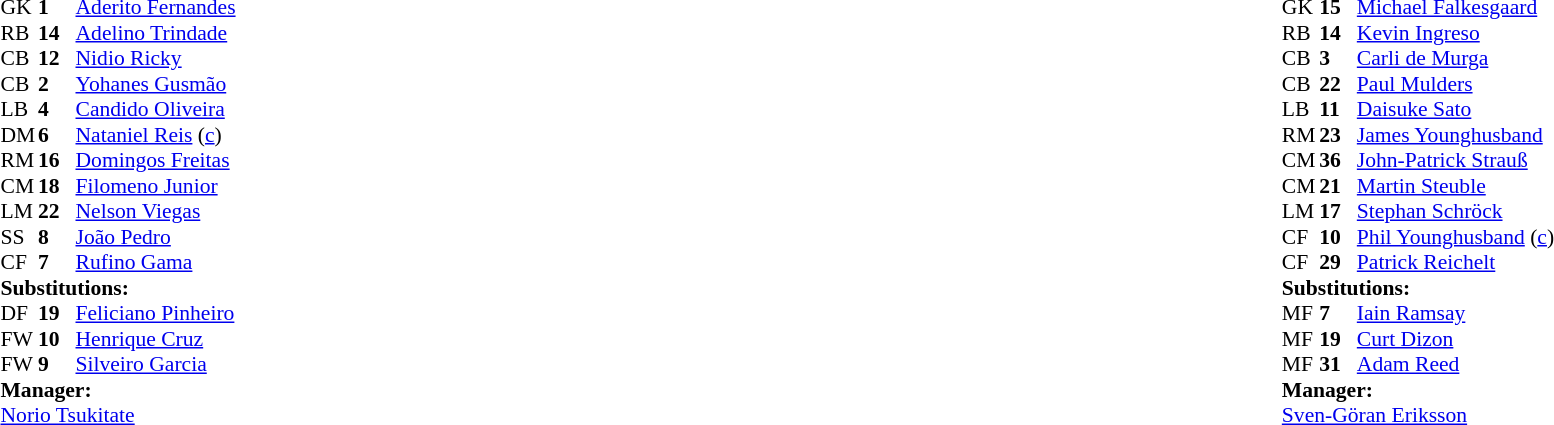<table width="100%">
<tr>
<td valign="top" width="40%"><br><table style="font-size:90%;" cellspacing="0" cellpadding="0">
<tr>
<th width="25"></th>
<th width="25"></th>
</tr>
<tr>
<td>GK</td>
<td><strong>1</strong></td>
<td><a href='#'>Aderito Fernandes</a></td>
</tr>
<tr>
<td>RB</td>
<td><strong>14</strong></td>
<td><a href='#'>Adelino Trindade</a></td>
</tr>
<tr>
<td>CB</td>
<td><strong>12</strong></td>
<td><a href='#'>Nidio Ricky</a></td>
</tr>
<tr>
<td>CB</td>
<td><strong>2</strong></td>
<td><a href='#'>Yohanes Gusmão</a></td>
<td></td>
</tr>
<tr>
<td>LB</td>
<td><strong>4</strong></td>
<td><a href='#'>Candido Oliveira</a></td>
<td></td>
<td></td>
</tr>
<tr>
<td>DM</td>
<td><strong>6</strong></td>
<td><a href='#'>Nataniel Reis</a> (<a href='#'>c</a>)</td>
</tr>
<tr>
<td>RM</td>
<td><strong>16</strong></td>
<td><a href='#'>Domingos Freitas</a></td>
<td></td>
<td></td>
</tr>
<tr>
<td>CM</td>
<td><strong>18</strong></td>
<td><a href='#'>Filomeno Junior</a></td>
<td></td>
</tr>
<tr>
<td>LM</td>
<td><strong>22</strong></td>
<td><a href='#'>Nelson Viegas</a></td>
<td></td>
<td></td>
</tr>
<tr>
<td>SS</td>
<td><strong>8</strong></td>
<td><a href='#'>João Pedro</a></td>
</tr>
<tr>
<td>CF</td>
<td><strong>7</strong></td>
<td><a href='#'>Rufino Gama</a></td>
</tr>
<tr>
<td colspan=3><strong>Substitutions:</strong></td>
</tr>
<tr>
<td>DF</td>
<td><strong>19</strong></td>
<td><a href='#'>Feliciano Pinheiro</a></td>
<td></td>
<td></td>
</tr>
<tr>
<td>FW</td>
<td><strong>10</strong></td>
<td><a href='#'>Henrique Cruz</a></td>
<td></td>
<td></td>
</tr>
<tr>
<td>FW</td>
<td><strong>9</strong></td>
<td><a href='#'>Silveiro Garcia</a></td>
<td></td>
<td></td>
</tr>
<tr>
<td colspan=3><strong>Manager:</strong></td>
</tr>
<tr>
<td colspan=4> <a href='#'>Norio Tsukitate</a></td>
</tr>
</table>
</td>
<td valign="top"></td>
<td valign="top" width="50%"><br><table style="font-size:90%;" cellspacing="0" cellpadding="0" align="center">
<tr>
<th width=25></th>
<th width=25></th>
</tr>
<tr>
<td>GK</td>
<td><strong>15</strong></td>
<td><a href='#'>Michael Falkesgaard</a></td>
</tr>
<tr>
<td>RB</td>
<td><strong>14</strong></td>
<td><a href='#'>Kevin Ingreso</a></td>
</tr>
<tr>
<td>CB</td>
<td><strong>3</strong></td>
<td><a href='#'>Carli de Murga</a></td>
</tr>
<tr>
<td>CB</td>
<td><strong>22</strong></td>
<td><a href='#'>Paul Mulders</a></td>
<td></td>
</tr>
<tr>
<td>LB</td>
<td><strong>11</strong></td>
<td><a href='#'>Daisuke Sato</a></td>
</tr>
<tr>
<td>RM</td>
<td><strong>23</strong></td>
<td><a href='#'>James Younghusband</a></td>
<td></td>
<td></td>
</tr>
<tr>
<td>CM</td>
<td><strong>36</strong></td>
<td><a href='#'>John-Patrick Strauß</a></td>
<td></td>
<td></td>
</tr>
<tr>
<td>CM</td>
<td><strong>21</strong></td>
<td><a href='#'>Martin Steuble</a></td>
</tr>
<tr>
<td>LM</td>
<td><strong>17</strong></td>
<td><a href='#'>Stephan Schröck</a></td>
<td></td>
<td></td>
</tr>
<tr>
<td>CF</td>
<td><strong>10</strong></td>
<td><a href='#'>Phil Younghusband</a> (<a href='#'>c</a>)</td>
</tr>
<tr>
<td>CF</td>
<td><strong>29</strong></td>
<td><a href='#'>Patrick Reichelt</a></td>
</tr>
<tr>
<td colspan=3><strong>Substitutions:</strong></td>
</tr>
<tr>
<td>MF</td>
<td><strong>7</strong></td>
<td><a href='#'>Iain Ramsay</a></td>
<td></td>
<td></td>
</tr>
<tr>
<td>MF</td>
<td><strong>19</strong></td>
<td><a href='#'>Curt Dizon</a></td>
<td></td>
<td></td>
</tr>
<tr>
<td>MF</td>
<td><strong>31</strong></td>
<td><a href='#'>Adam Reed</a></td>
<td></td>
<td></td>
</tr>
<tr>
<td colspan=3><strong>Manager:</strong></td>
</tr>
<tr>
<td colspan=4> <a href='#'>Sven-Göran Eriksson</a></td>
</tr>
</table>
</td>
</tr>
</table>
